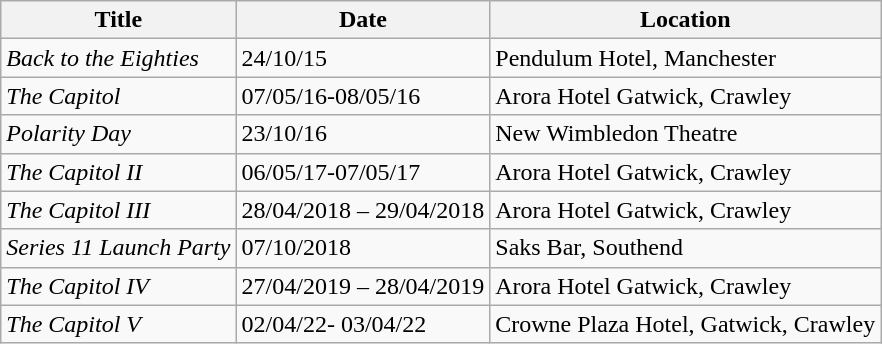<table class="wikitable">
<tr>
<th>Title</th>
<th>Date</th>
<th>Location</th>
</tr>
<tr>
<td><em>Back to the Eighties</em></td>
<td>24/10/15</td>
<td>Pendulum Hotel, Manchester</td>
</tr>
<tr>
<td><em>The Capitol</em></td>
<td>07/05/16-08/05/16</td>
<td>Arora Hotel Gatwick, Crawley</td>
</tr>
<tr>
<td><em>Polarity Day</em></td>
<td>23/10/16</td>
<td>New Wimbledon Theatre</td>
</tr>
<tr>
<td><em>The Capitol II</em></td>
<td>06/05/17-07/05/17</td>
<td>Arora Hotel Gatwick, Crawley</td>
</tr>
<tr>
<td><em>The Capitol III</em></td>
<td>28/04/2018 – 29/04/2018</td>
<td>Arora Hotel Gatwick, Crawley</td>
</tr>
<tr>
<td><em>Series 11 Launch Party</em></td>
<td>07/10/2018</td>
<td>Saks Bar, Southend</td>
</tr>
<tr>
<td><em>The Capitol IV</em></td>
<td>27/04/2019 – 28/04/2019</td>
<td>Arora Hotel Gatwick, Crawley</td>
</tr>
<tr>
<td><em>The Capitol V</em></td>
<td>02/04/22- 03/04/22</td>
<td>Crowne Plaza Hotel, Gatwick, Crawley</td>
</tr>
</table>
